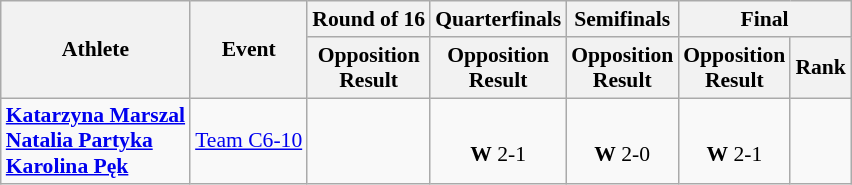<table class=wikitable style="text-align: center; font-size:90%">
<tr>
<th rowspan="2">Athlete</th>
<th rowspan="2">Event</th>
<th>Round of 16</th>
<th>Quarterfinals</th>
<th>Semifinals</th>
<th colspan="2">Final</th>
</tr>
<tr>
<th>Opposition<br>Result</th>
<th>Opposition<br>Result</th>
<th>Opposition<br>Result</th>
<th>Opposition<br>Result</th>
<th>Rank</th>
</tr>
<tr>
<td align=left><strong><a href='#'>Katarzyna Marszal</a><br><a href='#'>Natalia Partyka</a><br><a href='#'>Karolina Pęk</a></strong></td>
<td align=left><a href='#'>Team C6-10</a></td>
<td></td>
<td><br><strong>W</strong> 2-1</td>
<td><br><strong>W</strong> 2-0</td>
<td><br><strong>W</strong> 2-1</td>
<td></td>
</tr>
</table>
